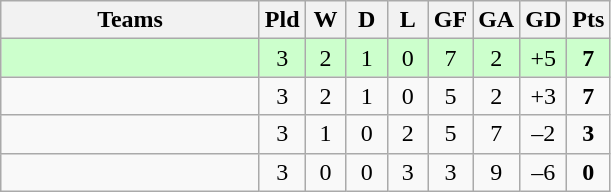<table class="wikitable" style="text-align: center;">
<tr>
<th width=165>Teams</th>
<th width=20>Pld</th>
<th width=20>W</th>
<th width=20>D</th>
<th width=20>L</th>
<th width=20>GF</th>
<th width=20>GA</th>
<th width=20>GD</th>
<th width=20>Pts</th>
</tr>
<tr align=center style="background:#ccffcc;">
<td style="text-align:left;"></td>
<td>3</td>
<td>2</td>
<td>1</td>
<td>0</td>
<td>7</td>
<td>2</td>
<td>+5</td>
<td><strong>7</strong></td>
</tr>
<tr align=center>
<td style="text-align:left;"></td>
<td>3</td>
<td>2</td>
<td>1</td>
<td>0</td>
<td>5</td>
<td>2</td>
<td>+3</td>
<td><strong>7</strong></td>
</tr>
<tr align=center>
<td style="text-align:left;"></td>
<td>3</td>
<td>1</td>
<td>0</td>
<td>2</td>
<td>5</td>
<td>7</td>
<td>–2</td>
<td><strong>3</strong></td>
</tr>
<tr align=center>
<td style="text-align:left;"></td>
<td>3</td>
<td>0</td>
<td>0</td>
<td>3</td>
<td>3</td>
<td>9</td>
<td>–6</td>
<td><strong>0</strong></td>
</tr>
</table>
